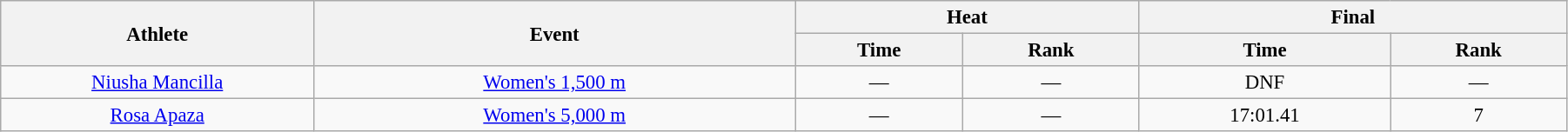<table class="wikitable" style="font-size:95%; text-align:center;" width="95%">
<tr>
<th rowspan="2">Athlete</th>
<th rowspan="2">Event</th>
<th colspan="2">Heat</th>
<th colspan="2">Final</th>
</tr>
<tr>
<th>Time</th>
<th>Rank</th>
<th>Time</th>
<th>Rank</th>
</tr>
<tr>
<td width=20%><a href='#'>Niusha Mancilla</a></td>
<td><a href='#'>Women's 1,500 m</a></td>
<td>—</td>
<td>—</td>
<td>DNF</td>
<td>—</td>
</tr>
<tr>
<td width=20%><a href='#'>Rosa Apaza</a></td>
<td><a href='#'>Women's 5,000 m</a></td>
<td>—</td>
<td>—</td>
<td>17:01.41</td>
<td>7</td>
</tr>
</table>
